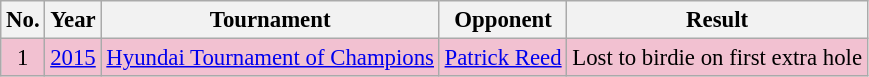<table class="wikitable" style="font-size:95%;">
<tr>
<th>No.</th>
<th>Year</th>
<th>Tournament</th>
<th>Opponent</th>
<th>Result</th>
</tr>
<tr style="background:#F2C1D1;">
<td align=center>1</td>
<td align=center><a href='#'>2015</a></td>
<td><a href='#'>Hyundai Tournament of Champions</a></td>
<td> <a href='#'>Patrick Reed</a></td>
<td>Lost to birdie on first extra hole</td>
</tr>
</table>
